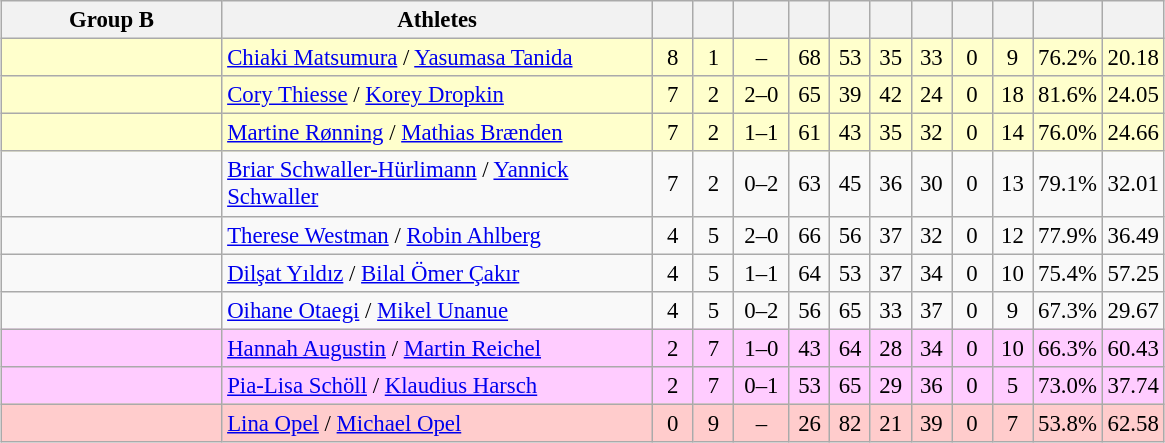<table>
<tr>
<td valign=top width=10%><br><table class="wikitable" style="font-size:95%; text-align:center;">
<tr>
<th width=140>Group B</th>
<th width=280>Athletes</th>
<th width=20></th>
<th width=20></th>
<th width=30></th>
<th width=20></th>
<th width=20></th>
<th width=20></th>
<th width=20></th>
<th width=20></th>
<th width=20></th>
<th width=20></th>
<th width=20></th>
</tr>
<tr bgcolor=#ffffcc>
<td style="text-align:left;"></td>
<td style="text-align:left;"><a href='#'>Chiaki Matsumura</a> / <a href='#'>Yasumasa Tanida</a></td>
<td>8</td>
<td>1</td>
<td>–</td>
<td>68</td>
<td>53</td>
<td>35</td>
<td>33</td>
<td>0</td>
<td>9</td>
<td>76.2%</td>
<td>20.18</td>
</tr>
<tr bgcolor=#ffffcc>
<td style="text-align:left;"></td>
<td style="text-align:left;"><a href='#'>Cory Thiesse</a> / <a href='#'>Korey Dropkin</a></td>
<td>7</td>
<td>2</td>
<td>2–0</td>
<td>65</td>
<td>39</td>
<td>42</td>
<td>24</td>
<td>0</td>
<td>18</td>
<td>81.6%</td>
<td>24.05</td>
</tr>
<tr bgcolor=#ffffcc>
<td style="text-align:left;"></td>
<td style="text-align:left;"><a href='#'>Martine Rønning</a> / <a href='#'>Mathias Brænden</a></td>
<td>7</td>
<td>2</td>
<td>1–1</td>
<td>61</td>
<td>43</td>
<td>35</td>
<td>32</td>
<td>0</td>
<td>14</td>
<td>76.0%</td>
<td>24.66</td>
</tr>
<tr>
<td style="text-align:left;"></td>
<td style="text-align:left;"><a href='#'>Briar Schwaller-Hürlimann</a> / <a href='#'>Yannick Schwaller</a></td>
<td>7</td>
<td>2</td>
<td>0–2</td>
<td>63</td>
<td>45</td>
<td>36</td>
<td>30</td>
<td>0</td>
<td>13</td>
<td>79.1%</td>
<td>32.01</td>
</tr>
<tr>
<td style="text-align:left;"></td>
<td style="text-align:left;"><a href='#'>Therese Westman</a> / <a href='#'>Robin Ahlberg</a></td>
<td>4</td>
<td>5</td>
<td>2–0</td>
<td>66</td>
<td>56</td>
<td>37</td>
<td>32</td>
<td>0</td>
<td>12</td>
<td>77.9%</td>
<td>36.49</td>
</tr>
<tr>
<td style="text-align:left;"></td>
<td style="text-align:left;"><a href='#'>Dilşat Yıldız</a> / <a href='#'>Bilal Ömer Çakır</a></td>
<td>4</td>
<td>5</td>
<td>1–1</td>
<td>64</td>
<td>53</td>
<td>37</td>
<td>34</td>
<td>0</td>
<td>10</td>
<td>75.4%</td>
<td>57.25</td>
</tr>
<tr>
<td style="text-align:left;"></td>
<td style="text-align:left;"><a href='#'>Oihane Otaegi</a> / <a href='#'>Mikel Unanue</a></td>
<td>4</td>
<td>5</td>
<td>0–2</td>
<td>56</td>
<td>65</td>
<td>33</td>
<td>37</td>
<td>0</td>
<td>9</td>
<td>67.3%</td>
<td>29.67</td>
</tr>
<tr bgcolor=#ffccff>
<td style="text-align:left;"></td>
<td style="text-align:left;"><a href='#'>Hannah Augustin</a> / <a href='#'>Martin Reichel</a></td>
<td>2</td>
<td>7</td>
<td>1–0</td>
<td>43</td>
<td>64</td>
<td>28</td>
<td>34</td>
<td>0</td>
<td>10</td>
<td>66.3%</td>
<td>60.43</td>
</tr>
<tr bgcolor=#ffccff>
<td style="text-align:left;"></td>
<td style="text-align:left;"><a href='#'>Pia-Lisa Schöll</a> / <a href='#'>Klaudius Harsch</a></td>
<td>2</td>
<td>7</td>
<td>0–1</td>
<td>53</td>
<td>65</td>
<td>29</td>
<td>36</td>
<td>0</td>
<td>5</td>
<td>73.0%</td>
<td>37.74</td>
</tr>
<tr bgcolor=#ffcccc>
<td style="text-align:left;"></td>
<td style="text-align:left;"><a href='#'>Lina Opel</a> / <a href='#'>Michael Opel</a></td>
<td>0</td>
<td>9</td>
<td>–</td>
<td>26</td>
<td>82</td>
<td>21</td>
<td>39</td>
<td>0</td>
<td>7</td>
<td>53.8%</td>
<td>62.58</td>
</tr>
</table>
</td>
</tr>
</table>
